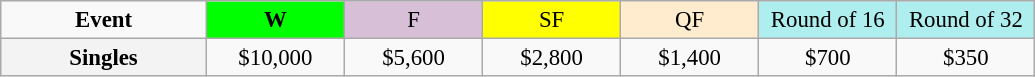<table class=wikitable style=font-size:95%;text-align:center>
<tr>
<td style="width:130px"><strong>Event</strong></td>
<td style="width:85px; background:lime"><strong>W</strong></td>
<td style="width:85px; background:thistle">F</td>
<td style="width:85px; background:#ffff00">SF</td>
<td style="width:85px; background:#ffebcd">QF</td>
<td style="width:85px; background:#afeeee">Round of 16</td>
<td style="width:85px; background:#afeeee">Round of 32</td>
</tr>
<tr>
<th style=background:#f3f3f3>Singles </th>
<td>$10,000</td>
<td>$5,600</td>
<td>$2,800</td>
<td>$1,400</td>
<td>$700</td>
<td>$350</td>
</tr>
</table>
